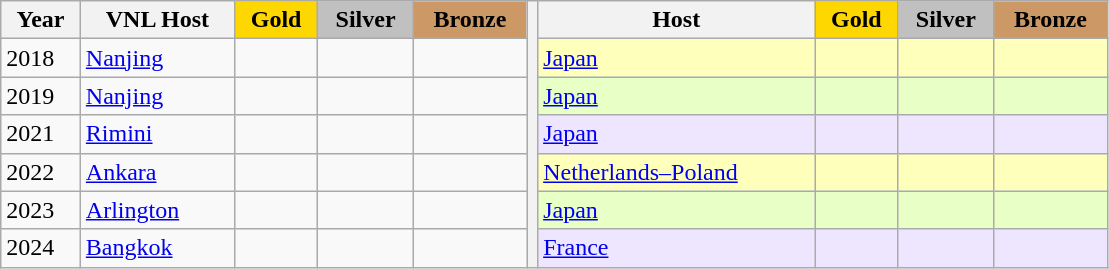<table class="wikitable">
<tr>
<th>Year</th>
<th>VNL Host</th>
<th style="background: #ffd700">Gold</th>
<th style="background: #c0c0c0">Silver</th>
<th style="background: #cc9966">Bronze</th>
<th width=1% rowspan=7 bgcolor=#ffffff></th>
<th>Host</th>
<th style="background: #ffd700">Gold</th>
<th style="background: #c0c0c0">Silver</th>
<th style="background: #cc9966">Bronze</th>
</tr>
<tr>
<td>2018</td>
<td><a href='#'>Nanjing</a></td>
<td></td>
<td></td>
<td></td>
<td style="background: #FFFFBC"><a href='#'>Japan</a></td>
<td style="background: #FFFFBC"></td>
<td style="background: #FFFFBC"></td>
<td style="background: #FFFFBC"></td>
</tr>
<tr>
<td>2019</td>
<td><a href='#'>Nanjing</a></td>
<td></td>
<td></td>
<td></td>
<td style="background: #E8FFC6"><a href='#'>Japan</a></td>
<td style="background: #E8FFC6"></td>
<td style="background: #E8FFC6"></td>
<td style="background: #E8FFC6"></td>
</tr>
<tr>
<td>2021</td>
<td><a href='#'>Rimini</a></td>
<td></td>
<td></td>
<td></td>
<td style="background: #EEE6FF"><a href='#'>Japan</a></td>
<td style="background: #EEE6FF"></td>
<td style="background: #EEE6FF"></td>
<td style="background: #EEE6FF"></td>
</tr>
<tr>
<td>2022</td>
<td><a href='#'>Ankara</a></td>
<td></td>
<td></td>
<td></td>
<td style="background: #FFFFBC"><a href='#'>Netherlands–Poland</a></td>
<td style="background: #FFFFBC"></td>
<td style="background: #FFFFBC"></td>
<td style="background: #FFFFBC"></td>
</tr>
<tr>
<td>2023</td>
<td><a href='#'>Arlington</a></td>
<td></td>
<td></td>
<td></td>
<td style="background: #E8FFC6"><a href='#'>Japan</a> </td>
<td style="background: #E8FFC6"></td>
<td style="background: #E8FFC6"></td>
<td style="background: #E8FFC6"></td>
</tr>
<tr>
<td>2024</td>
<td><a href='#'>Bangkok</a></td>
<td></td>
<td></td>
<td></td>
<td style="background: #EEE6FF"><a href='#'>France</a></td>
<td style="background: #EEE6FF"></td>
<td style="background: #EEE6FF"></td>
<td style="background: #EEE6FF"></td>
</tr>
</table>
